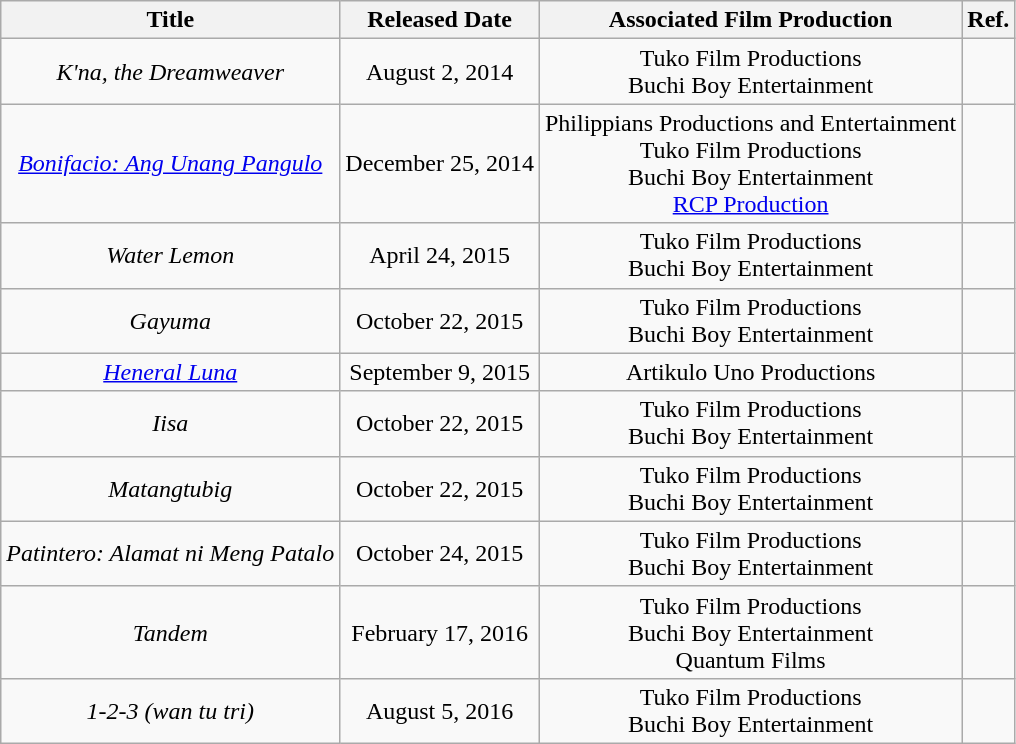<table class="wikitable sortable"  style="text-align:center">
<tr>
<th><strong>Title</strong></th>
<th><strong>Released Date</strong></th>
<th><strong>Associated Film Production</strong></th>
<th><strong>Ref.</strong></th>
</tr>
<tr>
<td><em>K'na, the Dreamweaver</em></td>
<td>August 2, 2014</td>
<td>Tuko Film Productions <br> Buchi Boy Entertainment</td>
<td></td>
</tr>
<tr>
<td><em><a href='#'>Bonifacio: Ang Unang Pangulo</a></em></td>
<td>December 25, 2014</td>
<td>Philippians Productions and Entertainment <br> Tuko Film Productions <br> Buchi Boy Entertainment <br> <a href='#'>RCP Production</a></td>
<td></td>
</tr>
<tr>
<td><em>Water Lemon</em></td>
<td>April 24, 2015</td>
<td>Tuko Film Productions <br> Buchi Boy Entertainment</td>
<td></td>
</tr>
<tr>
<td><em>Gayuma</em></td>
<td>October 22, 2015</td>
<td>Tuko Film Productions <br> Buchi Boy Entertainment</td>
<td></td>
</tr>
<tr>
<td><em><a href='#'>Heneral Luna</a></em></td>
<td>September 9, 2015</td>
<td>Artikulo Uno Productions</td>
<td></td>
</tr>
<tr>
<td><em>Iisa</em></td>
<td>October 22, 2015</td>
<td>Tuko Film Productions <br> Buchi Boy Entertainment</td>
<td></td>
</tr>
<tr>
<td><em>Matangtubig</em></td>
<td>October 22, 2015</td>
<td>Tuko Film Productions <br> Buchi Boy Entertainment</td>
<td></td>
</tr>
<tr>
<td><em>Patintero: Alamat ni Meng Patalo</em></td>
<td>October 24, 2015</td>
<td>Tuko Film Productions <br> Buchi Boy Entertainment</td>
<td></td>
</tr>
<tr>
<td><em>Tandem</em></td>
<td>February 17, 2016</td>
<td>Tuko Film Productions <br> Buchi Boy Entertainment <br> Quantum Films</td>
<td></td>
</tr>
<tr>
<td><em>1-2-3 (wan tu tri)</em></td>
<td>August 5, 2016</td>
<td>Tuko Film Productions <br> Buchi Boy Entertainment</td>
<td></td>
</tr>
</table>
